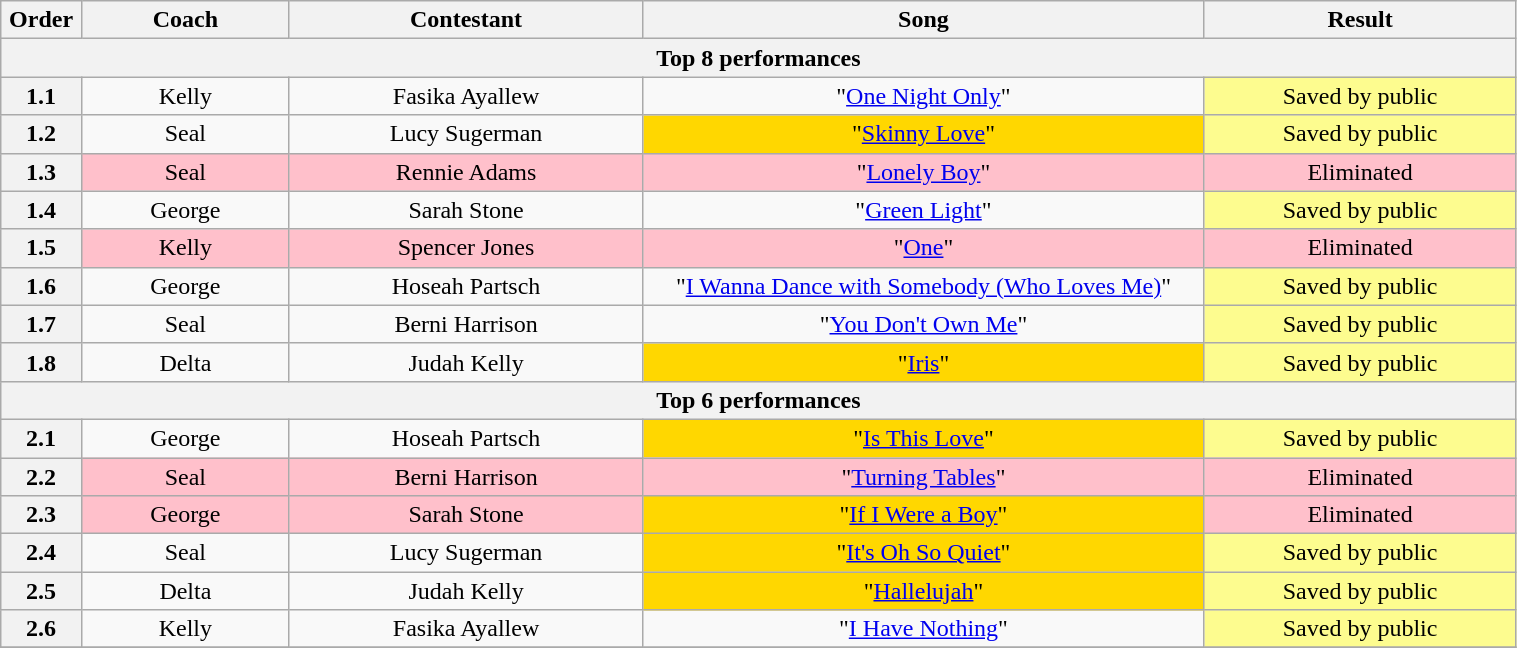<table class="wikitable sortable" style="text-align:center; width:80%;">
<tr>
<th width="1%">Order</th>
<th width="10%">Coach</th>
<th width="17%">Contestant</th>
<th width="27%">Song</th>
<th width="15%">Result</th>
</tr>
<tr>
<th colspan="5">Top 8 performances</th>
</tr>
<tr>
<th scope="row">1.1</th>
<td>Kelly</td>
<td>Fasika Ayallew</td>
<td>"<a href='#'>One Night Only</a>"</td>
<td bgcolor="#fdfc8f">Saved by public</td>
</tr>
<tr>
<th scope="row">1.2</th>
<td>Seal</td>
<td>Lucy Sugerman</td>
<td bgcolor="gold">"<a href='#'>Skinny Love</a>"</td>
<td bgcolor="#fdfc8f">Saved by public</td>
</tr>
<tr>
<th scope="row">1.3</th>
<td bgcolor="pink">Seal</td>
<td bgcolor="pink">Rennie Adams</td>
<td bgcolor="pink">"<a href='#'>Lonely Boy</a>"</td>
<td bgcolor="pink">Eliminated</td>
</tr>
<tr>
<th scope="row">1.4</th>
<td>George</td>
<td>Sarah Stone</td>
<td>"<a href='#'>Green Light</a>"</td>
<td bgcolor="#fdfc8f">Saved by public</td>
</tr>
<tr>
<th scope="row">1.5</th>
<td bgcolor="pink">Kelly</td>
<td bgcolor="pink">Spencer Jones</td>
<td bgcolor="pink">"<a href='#'>One</a>"</td>
<td bgcolor="pink">Eliminated</td>
</tr>
<tr>
<th scope="row">1.6</th>
<td>George</td>
<td>Hoseah Partsch</td>
<td>"<a href='#'>I Wanna Dance with Somebody (Who Loves Me)</a>"</td>
<td bgcolor="#fdfc8f">Saved by public</td>
</tr>
<tr>
<th scope="row">1.7</th>
<td>Seal</td>
<td>Berni Harrison</td>
<td>"<a href='#'>You Don't Own Me</a>"</td>
<td bgcolor="#fdfc8f">Saved by public</td>
</tr>
<tr>
<th scope="row">1.8</th>
<td>Delta</td>
<td>Judah Kelly</td>
<td bgcolor="gold">"<a href='#'>Iris</a>"</td>
<td bgcolor="#fdfc8f">Saved by public</td>
</tr>
<tr>
<th colspan="5">Top 6 performances</th>
</tr>
<tr>
<th scope="row">2.1</th>
<td>George</td>
<td>Hoseah Partsch</td>
<td bgcolor="gold">"<a href='#'>Is This Love</a>"</td>
<td bgcolor="#fdfc8f">Saved by public</td>
</tr>
<tr>
<th scope="row">2.2</th>
<td bgcolor="pink">Seal</td>
<td bgcolor="pink">Berni Harrison</td>
<td bgcolor="pink">"<a href='#'>Turning Tables</a>"</td>
<td bgcolor="pink">Eliminated</td>
</tr>
<tr>
<th scope="row">2.3</th>
<td bgcolor="pink">George</td>
<td bgcolor="pink">Sarah Stone</td>
<td bgcolor="gold">"<a href='#'>If I Were a Boy</a>"</td>
<td bgcolor="pink">Eliminated</td>
</tr>
<tr>
<th scope="row">2.4</th>
<td>Seal</td>
<td>Lucy Sugerman</td>
<td bgcolor="gold">"<a href='#'>It's Oh So Quiet</a>"</td>
<td bgcolor="#fdfc8f">Saved by public</td>
</tr>
<tr>
<th scope="row">2.5</th>
<td>Delta</td>
<td>Judah Kelly</td>
<td style="background:gold;">"<a href='#'>Hallelujah</a>"</td>
<td bgcolor="#fdfc8f">Saved by public</td>
</tr>
<tr>
<th scope="row">2.6</th>
<td>Kelly</td>
<td>Fasika Ayallew</td>
<td>"<a href='#'>I Have Nothing</a>"</td>
<td bgcolor="#fdfc8f">Saved by public</td>
</tr>
<tr>
</tr>
</table>
